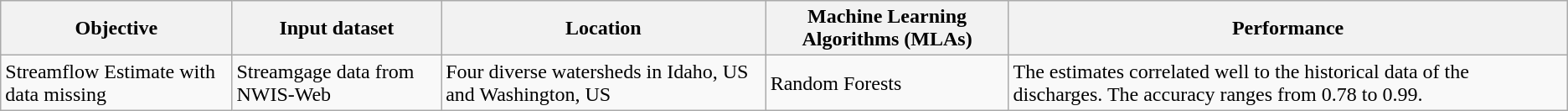<table class="wikitable">
<tr>
<th>Objective</th>
<th>Input dataset</th>
<th>Location</th>
<th>Machine Learning Algorithms (MLAs)</th>
<th>Performance</th>
</tr>
<tr>
<td>Streamflow Estimate with data missing</td>
<td>Streamgage data from NWIS-Web</td>
<td>Four diverse watersheds in Idaho, US and Washington, US</td>
<td>Random Forests</td>
<td>The estimates correlated well to the historical data of the discharges. The accuracy ranges from 0.78 to 0.99.</td>
</tr>
</table>
